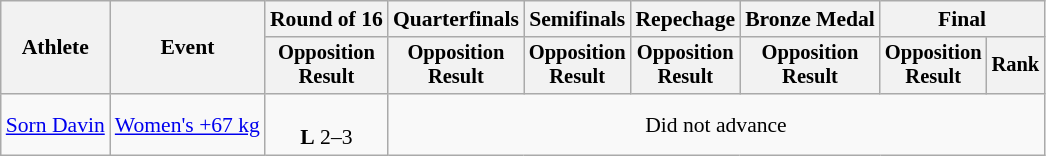<table class="wikitable" style="font-size:90%">
<tr>
<th rowspan=2>Athlete</th>
<th rowspan=2>Event</th>
<th>Round of 16</th>
<th>Quarterfinals</th>
<th>Semifinals</th>
<th>Repechage</th>
<th>Bronze Medal</th>
<th colspan=2>Final</th>
</tr>
<tr style="font-size:95%">
<th>Opposition<br>Result</th>
<th>Opposition<br>Result</th>
<th>Opposition<br>Result</th>
<th>Opposition<br>Result</th>
<th>Opposition<br>Result</th>
<th>Opposition<br>Result</th>
<th>Rank</th>
</tr>
<tr align=center>
<td align=left><a href='#'>Sorn Davin</a></td>
<td align=left><a href='#'>Women's +67 kg</a></td>
<td><br><strong>L</strong> 2–3</td>
<td colspan=6>Did not advance</td>
</tr>
</table>
